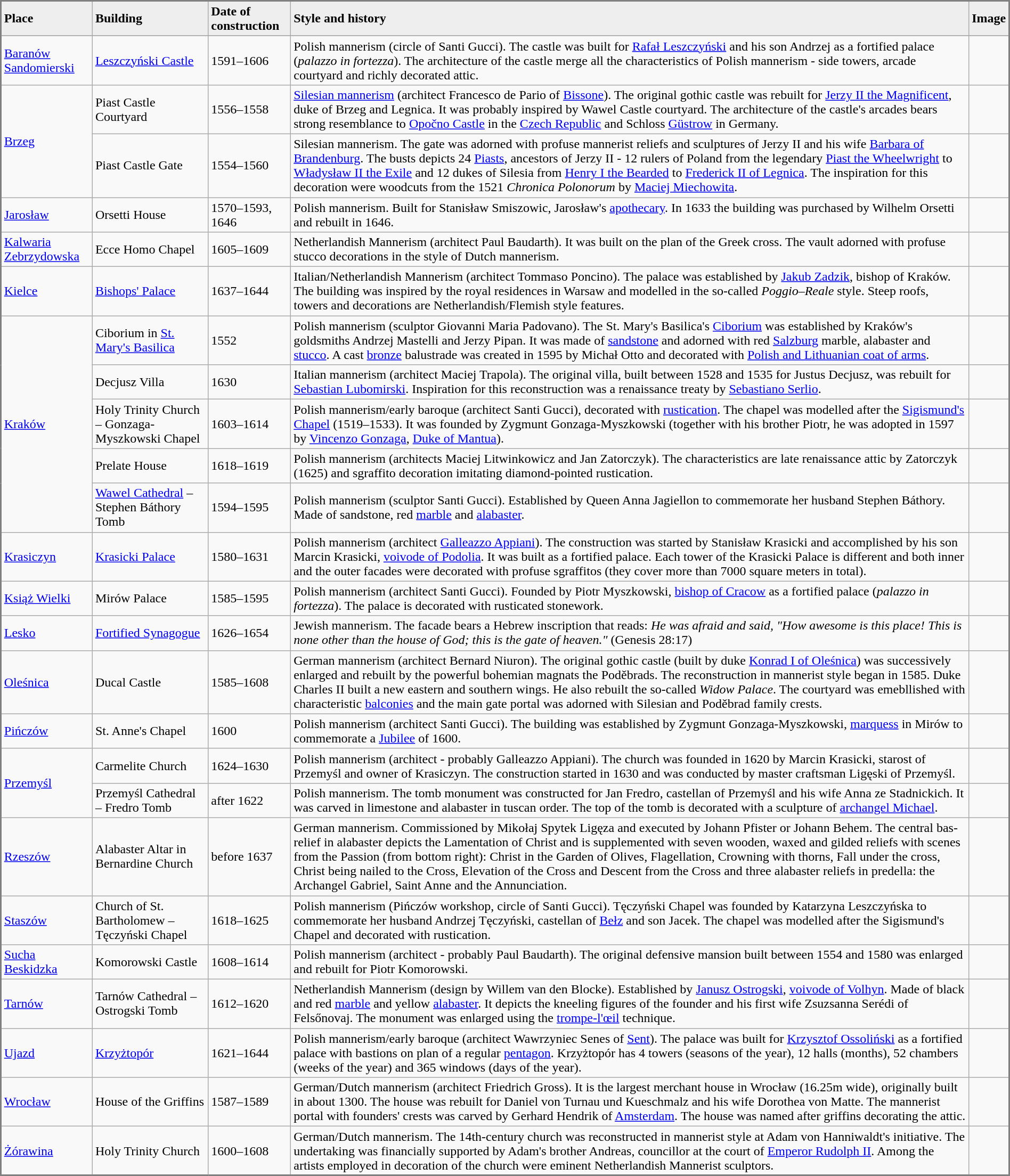<table class="wikitable" style="border: 2px solid gray; border-collapse: collapse;" width="100%">
<tr>
<td bgcolor="#EEEEEE"><strong>Place</strong></td>
<td bgcolor="#EEEEEE"><strong>Building</strong></td>
<td bgcolor="#EEEEEE"><strong>Date of construction</strong></td>
<td bgcolor="#EEEEEE"><strong>Style and history</strong></td>
<td bgcolor="#EEEEEE"><strong>Image</strong></td>
</tr>
<tr>
</tr>
<tr>
<td><a href='#'>Baranów Sandomierski</a></td>
<td><a href='#'>Leszczyński Castle</a></td>
<td>1591–1606</td>
<td>Polish mannerism (circle of Santi Gucci). The castle was built for <a href='#'>Rafał Leszczyński</a> and his son Andrzej as a fortified palace (<em>palazzo in fortezza</em>). The architecture of the castle merge all the characteristics of Polish mannerism - side towers, arcade courtyard and richly decorated attic.</td>
<td></td>
</tr>
<tr>
<td rowspan=2><a href='#'>Brzeg</a></td>
<td>Piast Castle Courtyard</td>
<td>1556–1558</td>
<td><a href='#'>Silesian mannerism</a> (architect Francesco de Pario of <a href='#'>Bissone</a>). The original gothic castle was rebuilt for <a href='#'>Jerzy II the Magnificent</a>, duke of Brzeg and Legnica. It was probably inspired by Wawel Castle courtyard. The architecture of the castle's arcades bears strong resemblance to <a href='#'>Opočno Castle</a> in the <a href='#'>Czech Republic</a> and Schloss <a href='#'>Güstrow</a> in Germany.</td>
<td></td>
</tr>
<tr>
<td>Piast Castle Gate</td>
<td>1554–1560</td>
<td>Silesian mannerism. The gate was adorned with profuse mannerist reliefs and sculptures of Jerzy II and his wife <a href='#'>Barbara of Brandenburg</a>. The busts depicts 24 <a href='#'>Piasts</a>, ancestors of Jerzy II - 12 rulers of Poland from the legendary <a href='#'>Piast the Wheelwright</a> to <a href='#'>Władysław II the Exile</a> and 12 dukes of Silesia from <a href='#'>Henry I the Bearded</a> to <a href='#'>Frederick II of Legnica</a>. The inspiration for this decoration were woodcuts from the 1521 <em>Chronica Polonorum</em> by <a href='#'>Maciej Miechowita</a>.</td>
<td></td>
</tr>
<tr>
<td><a href='#'>Jarosław</a></td>
<td>Orsetti House</td>
<td>1570–1593, 1646</td>
<td>Polish mannerism. Built for Stanisław Smiszowic, Jarosław's <a href='#'>apothecary</a>. In 1633 the building was purchased by Wilhelm Orsetti and rebuilt in 1646.</td>
<td></td>
</tr>
<tr>
<td><a href='#'>Kalwaria Zebrzydowska</a></td>
<td>Ecce Homo Chapel</td>
<td>1605–1609</td>
<td>Netherlandish Mannerism (architect Paul Baudarth). It was built on the plan of the Greek cross. The vault adorned with profuse stucco decorations in the style of Dutch mannerism.</td>
<td></td>
</tr>
<tr>
<td><a href='#'>Kielce</a></td>
<td><a href='#'>Bishops' Palace</a></td>
<td>1637–1644</td>
<td>Italian/Netherlandish Mannerism (architect Tommaso Poncino). The palace was established by <a href='#'>Jakub Zadzik</a>, bishop of Kraków. The building was inspired by the royal residences in Warsaw and modelled in the so-called <em>Poggio–Reale</em> style. Steep roofs, towers and decorations are Netherlandish/Flemish style features.</td>
<td></td>
</tr>
<tr>
<td rowspan=5><a href='#'>Kraków</a></td>
<td>Ciborium in <a href='#'>St. Mary's Basilica</a></td>
<td>1552</td>
<td>Polish mannerism (sculptor Giovanni Maria Padovano). The St. Mary's Basilica's <a href='#'>Ciborium</a> was established by Kraków's goldsmiths Andrzej Mastelli and Jerzy Pipan. It was made of <a href='#'>sandstone</a> and adorned with red <a href='#'>Salzburg</a> marble, alabaster and <a href='#'>stucco</a>. A cast <a href='#'>bronze</a> balustrade was created in 1595 by Michał Otto and decorated with <a href='#'>Polish and Lithuanian coat of arms</a>.</td>
<td></td>
</tr>
<tr>
<td>Decjusz Villa</td>
<td>1630</td>
<td>Italian mannerism (architect Maciej Trapola). The original villa, built between 1528 and 1535 for Justus Decjusz, was rebuilt for <a href='#'>Sebastian Lubomirski</a>. Inspiration for this reconstruction was a renaissance treaty by <a href='#'>Sebastiano Serlio</a>.</td>
<td></td>
</tr>
<tr>
<td>Holy Trinity Church – Gonzaga-Myszkowski Chapel</td>
<td>1603–1614</td>
<td>Polish mannerism/early baroque (architect Santi Gucci), decorated with <a href='#'>rustication</a>. The chapel was modelled after the <a href='#'>Sigismund's Chapel</a> (1519–1533). It was founded by Zygmunt Gonzaga-Myszkowski (together with his brother Piotr, he was adopted in 1597 by <a href='#'>Vincenzo Gonzaga</a>, <a href='#'>Duke of Mantua</a>).</td>
<td></td>
</tr>
<tr>
<td>Prelate House</td>
<td>1618–1619</td>
<td>Polish mannerism (architects Maciej Litwinkowicz and Jan Zatorczyk). The characteristics are late renaissance attic by Zatorczyk (1625) and sgraffito decoration imitating diamond-pointed rustication.</td>
<td></td>
</tr>
<tr>
<td><a href='#'>Wawel Cathedral</a> – Stephen Báthory Tomb</td>
<td>1594–1595</td>
<td>Polish mannerism (sculptor Santi Gucci). Established by Queen Anna Jagiellon to commemorate her husband Stephen Báthory. Made of sandstone, red <a href='#'>marble</a> and <a href='#'>alabaster</a>.</td>
<td></td>
</tr>
<tr>
<td><a href='#'>Krasiczyn</a></td>
<td><a href='#'>Krasicki Palace</a></td>
<td>1580–1631</td>
<td>Polish mannerism (architect <a href='#'>Galleazzo Appiani</a>). The construction was started by Stanisław Krasicki and accomplished by his son Marcin Krasicki, <a href='#'>voivode of Podolia</a>. It was built as a fortified palace. Each tower of the Krasicki Palace is different and both inner and the outer facades were decorated with profuse sgraffitos (they cover more than 7000 square meters in total).</td>
<td></td>
</tr>
<tr>
<td><a href='#'>Książ Wielki</a></td>
<td>Mirów Palace</td>
<td>1585–1595</td>
<td>Polish mannerism (architect Santi Gucci). Founded by Piotr Myszkowski, <a href='#'>bishop of Cracow</a> as a fortified palace (<em>palazzo in fortezza</em>). The palace is decorated with rusticated stonework.</td>
<td></td>
</tr>
<tr>
<td><a href='#'>Lesko</a></td>
<td><a href='#'>Fortified Synagogue</a></td>
<td>1626–1654</td>
<td>Jewish mannerism. The facade bears a Hebrew inscription that reads: <em>He was afraid and said, "How awesome is this place! This is none other than the house of God; this is the gate of heaven."</em> (Genesis 28:17)</td>
<td></td>
</tr>
<tr>
<td><a href='#'>Oleśnica</a></td>
<td>Ducal Castle</td>
<td>1585–1608</td>
<td>German mannerism (architect Bernard Niuron). The original gothic castle (built by duke <a href='#'>Konrad I of Oleśnica</a>) was successively enlarged and rebuilt by the powerful bohemian magnats the Poděbrads. The reconstruction in mannerist style began in 1585. Duke Charles II built a new eastern and southern wings. He also rebuilt the so-called <em>Widow Palace</em>. The courtyard was emebllished with characteristic <a href='#'>balconies</a> and the main gate portal was adorned with Silesian and Poděbrad family crests.</td>
<td></td>
</tr>
<tr>
<td><a href='#'>Pińczów</a></td>
<td>St. Anne's Chapel</td>
<td>1600</td>
<td>Polish mannerism (architect Santi Gucci). The building was established by Zygmunt Gonzaga-Myszkowski, <a href='#'>marquess</a> in Mirów to commemorate a <a href='#'>Jubilee</a> of 1600.</td>
<td></td>
</tr>
<tr>
<td rowspan=2><a href='#'>Przemyśl</a></td>
<td>Carmelite Church</td>
<td>1624–1630</td>
<td>Polish mannerism (architect - probably Galleazzo Appiani). The church was founded in 1620 by Marcin Krasicki, starost of Przemyśl and owner of Krasiczyn. The construction started in 1630 and was conducted by master craftsman Ligęski of Przemyśl.</td>
<td></td>
</tr>
<tr>
<td>Przemyśl Cathedral – Fredro Tomb</td>
<td>after 1622</td>
<td>Polish mannerism. The tomb monument was constructed for Jan Fredro, castellan of Przemyśl and his wife Anna ze Stadnickich. It was carved in limestone and alabaster in tuscan order. The top of the tomb is decorated with a sculpture of <a href='#'>archangel Michael</a>.</td>
<td></td>
</tr>
<tr>
<td><a href='#'>Rzeszów</a></td>
<td>Alabaster Altar in Bernardine Church</td>
<td>before 1637</td>
<td>German mannerism. Commissioned by Mikołaj Spytek Ligęza and executed by Johann Pfister or Johann Behem. The central bas-relief in alabaster depicts the Lamentation of Christ and is supplemented with seven wooden, waxed and gilded reliefs with scenes from the Passion (from bottom right): Christ in the Garden of Olives, Flagellation, Crowning with thorns, Fall under the cross, Christ being nailed to the Cross, Elevation of the Cross and Descent from the Cross and three alabaster reliefs in predella: the Archangel Gabriel, Saint Anne and the Annunciation.</td>
<td></td>
</tr>
<tr>
<td><a href='#'>Staszów</a></td>
<td>Church of St. Bartholomew – Tęczyński Chapel</td>
<td>1618–1625</td>
<td>Polish mannerism (Pińczów workshop, circle of Santi Gucci). Tęczyński Chapel was founded by Katarzyna Leszczyńska to commemorate her husband Andrzej Tęczyński, castellan of <a href='#'>Bełz</a> and son Jacek. The chapel was modelled after the Sigismund's Chapel and decorated with rustication.</td>
<td></td>
</tr>
<tr>
<td><a href='#'>Sucha Beskidzka</a></td>
<td>Komorowski Castle</td>
<td>1608–1614</td>
<td>Polish mannerism (architect - probably Paul Baudarth). The original defensive mansion built between 1554 and 1580 was enlarged and rebuilt for Piotr Komorowski.</td>
<td></td>
</tr>
<tr>
<td><a href='#'>Tarnów</a></td>
<td>Tarnów Cathedral – Ostrogski Tomb</td>
<td>1612–1620</td>
<td>Netherlandish Mannerism (design by Willem van den Blocke). Established by <a href='#'>Janusz Ostrogski</a>, <a href='#'>voivode of Volhyn</a>. Made of black and red <a href='#'>marble</a> and yellow <a href='#'>alabaster</a>. It depicts the kneeling figures of the founder and his first wife Zsuzsanna Serédi of Felsőnovaj. The monument was enlarged using the <a href='#'>trompe-l'œil</a> technique.</td>
<td></td>
</tr>
<tr>
<td><a href='#'>Ujazd</a></td>
<td><a href='#'>Krzyżtopór</a></td>
<td>1621–1644</td>
<td>Polish mannerism/early baroque (architect Wawrzyniec Senes of <a href='#'>Sent</a>). The palace was built for <a href='#'>Krzysztof Ossoliński</a> as a fortified palace with bastions on plan of a regular <a href='#'>pentagon</a>. Krzyżtopór has 4 towers (seasons of the year), 12 halls (months), 52 chambers (weeks of the year) and 365 windows (days of the year).</td>
<td></td>
</tr>
<tr>
<td><a href='#'>Wrocław</a></td>
<td>House of the Griffins</td>
<td>1587–1589</td>
<td>German/Dutch mannerism (architect Friedrich Gross). It is the largest merchant house in Wrocław (16.25m wide), originally built in about 1300. The house was rebuilt for Daniel von Turnau und Kueschmalz and his wife Dorothea von Matte. The mannerist portal with founders' crests was carved by Gerhard Hendrik of <a href='#'>Amsterdam</a>. The house was named after griffins decorating the attic.</td>
<td></td>
</tr>
<tr>
<td><a href='#'>Żórawina</a></td>
<td>Holy Trinity Church</td>
<td>1600–1608</td>
<td>German/Dutch mannerism. The 14th-century church was reconstructed in mannerist style at Adam von Hanniwaldt's initiative. The undertaking was financially supported by Adam's brother Andreas, councillor at the court of <a href='#'>Emperor Rudolph II</a>. Among the artists employed in decoration of the church were eminent Netherlandish Mannerist sculptors.</td>
<td></td>
</tr>
<tr>
</tr>
</table>
